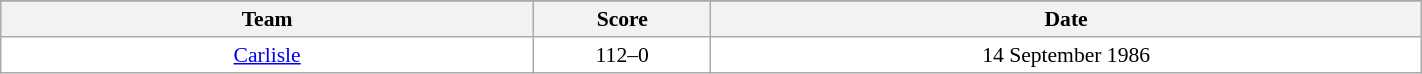<table class="wikitable sortable" width="75%" style="font-size:90%">
<tr bgcolor="#efefef">
</tr>
<tr bgcolor="#efefef">
<th width=30%>Team</th>
<th width=10%>Score</th>
<th width=40%>Date</th>
</tr>
<tr bgcolor=#FFFFFF>
<td align=center><a href='#'>Carlisle</a></td>
<td align=center>112–0</td>
<td align=center>14 September 1986</td>
</tr>
</table>
